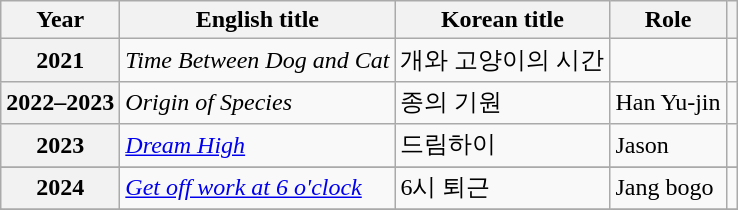<table class="wikitable  plainrowheaders">
<tr>
<th scope="col">Year</th>
<th scope="col">English title</th>
<th scope="col">Korean title</th>
<th scope="col">Role</th>
<th scope="col" class="unsortable"></th>
</tr>
<tr>
<th scope="row">2021</th>
<td><em> Time Between Dog and Cat </em></td>
<td>개와 고양이의 시간</td>
<td></td>
<td></td>
</tr>
<tr>
<th scope="row">2022–2023</th>
<td><em>Origin of Species</em></td>
<td>종의 기원</td>
<td>Han Yu-jin</td>
<td></td>
</tr>
<tr>
<th scope="row">2023</th>
<td><em><a href='#'>Dream High</a></em></td>
<td>드림하이</td>
<td>Jason</td>
<td></td>
</tr>
<tr>
</tr>
<tr>
<th scope="row">2024</th>
<td><em><a href='#'>Get off work at 6 o'clock</a></em></td>
<td>6시 퇴근</td>
<td>Jang bogo</td>
<td></td>
</tr>
<tr>
</tr>
</table>
